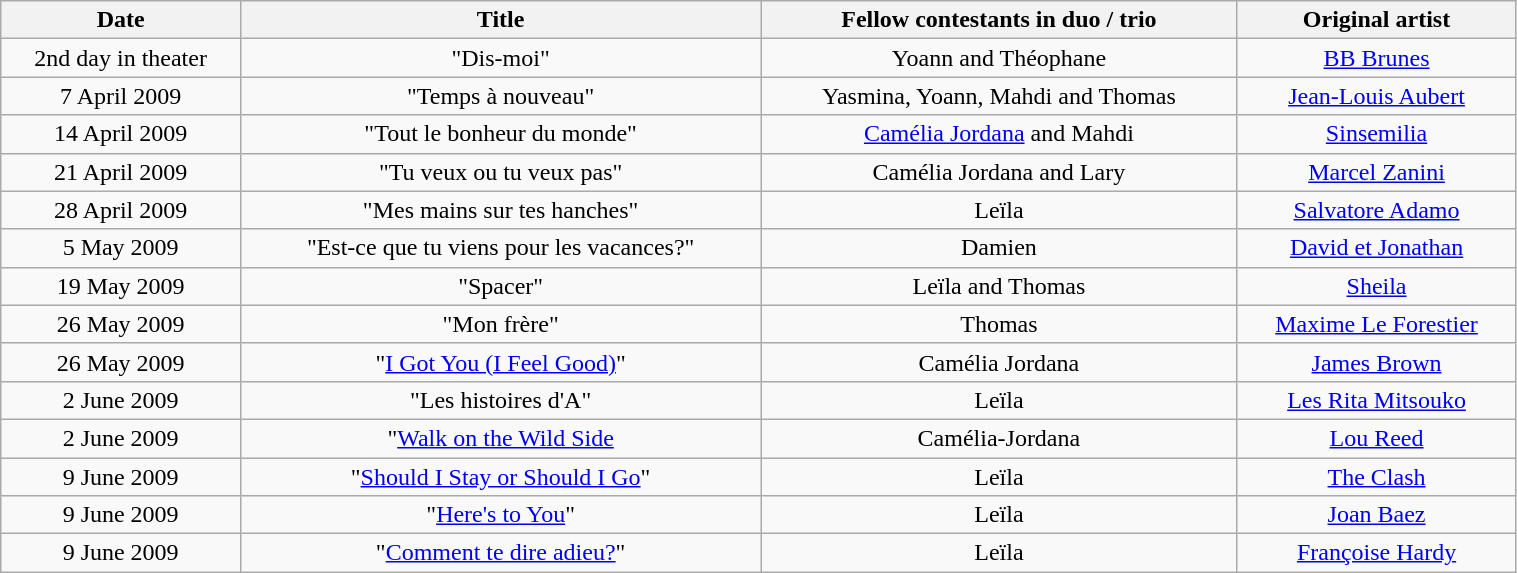<table class="wikitable" style="text-align:center; width:80%;">
<tr>
<th scope=col>Date</th>
<th scope=col>Title</th>
<th scope=col>Fellow contestants in duo / trio</th>
<th scope=col>Original artist</th>
</tr>
<tr>
<td>2nd day in theater</td>
<td>"Dis-moi"</td>
<td>Yoann and Théophane</td>
<td><a href='#'>BB Brunes</a></td>
</tr>
<tr>
<td>7 April 2009</td>
<td>"Temps à nouveau"</td>
<td>Yasmina, Yoann, Mahdi and Thomas</td>
<td><a href='#'>Jean-Louis Aubert</a></td>
</tr>
<tr>
<td>14 April 2009</td>
<td>"Tout le bonheur du monde"</td>
<td><a href='#'>Camélia Jordana</a> and Mahdi</td>
<td><a href='#'>Sinsemilia</a></td>
</tr>
<tr>
<td>21 April 2009</td>
<td>"Tu veux ou tu veux pas"</td>
<td>Camélia Jordana and Lary</td>
<td><a href='#'>Marcel Zanini</a></td>
</tr>
<tr>
<td>28 April 2009</td>
<td>"Mes mains sur tes hanches"</td>
<td>Leïla</td>
<td><a href='#'>Salvatore Adamo</a></td>
</tr>
<tr>
<td>5 May 2009</td>
<td>"Est-ce que tu viens pour les vacances?"</td>
<td>Damien</td>
<td><a href='#'>David et Jonathan</a></td>
</tr>
<tr>
<td>19 May 2009</td>
<td>"Spacer"</td>
<td>Leïla and Thomas</td>
<td><a href='#'>Sheila</a></td>
</tr>
<tr>
<td>26 May 2009</td>
<td>"Mon frère"</td>
<td>Thomas</td>
<td><a href='#'>Maxime Le Forestier</a></td>
</tr>
<tr>
<td>26 May 2009</td>
<td>"<a href='#'>I Got You (I Feel Good)</a>"</td>
<td>Camélia Jordana</td>
<td><a href='#'>James Brown</a></td>
</tr>
<tr>
<td>2 June 2009</td>
<td>"Les histoires d'A"</td>
<td>Leïla</td>
<td><a href='#'>Les Rita Mitsouko</a></td>
</tr>
<tr>
<td>2 June 2009</td>
<td>"<a href='#'>Walk on the Wild Side</a></td>
<td>Camélia-Jordana</td>
<td><a href='#'>Lou Reed</a></td>
</tr>
<tr>
<td>9 June 2009</td>
<td>"<a href='#'>Should I Stay or Should I Go</a>"</td>
<td>Leïla</td>
<td><a href='#'>The Clash</a></td>
</tr>
<tr>
<td>9 June 2009</td>
<td>"<a href='#'>Here's to You</a>"</td>
<td>Leïla</td>
<td><a href='#'>Joan Baez</a></td>
</tr>
<tr>
<td>9 June 2009</td>
<td>"<a href='#'>Comment te dire adieu?</a>"</td>
<td>Leïla</td>
<td><a href='#'>Françoise Hardy</a></td>
</tr>
</table>
